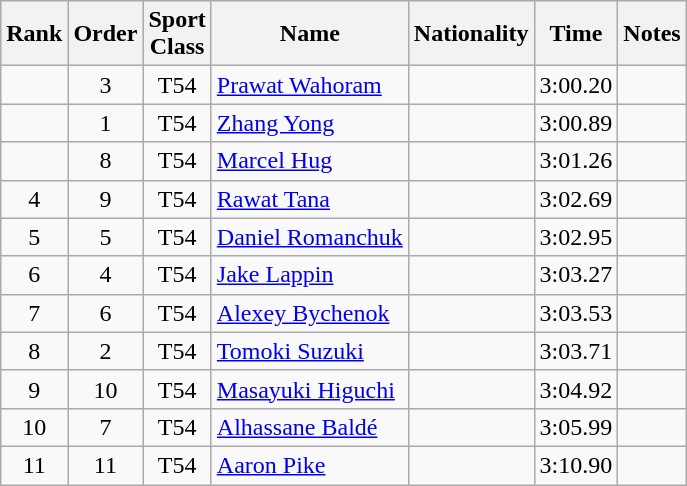<table class="wikitable sortable" style="text-align:center">
<tr>
<th>Rank</th>
<th>Order</th>
<th>Sport<br>Class</th>
<th>Name</th>
<th>Nationality</th>
<th>Time</th>
<th>Notes</th>
</tr>
<tr>
<td></td>
<td>3</td>
<td>T54</td>
<td align="left"><a href='#'>Prawat Wahoram</a></td>
<td align="left"></td>
<td>3:00.20</td>
<td></td>
</tr>
<tr>
<td></td>
<td>1</td>
<td>T54</td>
<td align="left"><a href='#'>Zhang Yong</a></td>
<td align="left"></td>
<td>3:00.89</td>
<td></td>
</tr>
<tr>
<td></td>
<td>8</td>
<td>T54</td>
<td align="left"><a href='#'>Marcel Hug</a></td>
<td align="left"></td>
<td>3:01.26</td>
<td></td>
</tr>
<tr>
<td>4</td>
<td>9</td>
<td>T54</td>
<td align="left"><a href='#'>Rawat Tana</a></td>
<td align="left"></td>
<td>3:02.69</td>
<td></td>
</tr>
<tr>
<td>5</td>
<td>5</td>
<td>T54</td>
<td align="left"><a href='#'>Daniel Romanchuk</a></td>
<td align="left"></td>
<td>3:02.95</td>
<td></td>
</tr>
<tr>
<td>6</td>
<td>4</td>
<td>T54</td>
<td align="left"><a href='#'>Jake Lappin</a></td>
<td align="left"></td>
<td>3:03.27</td>
<td></td>
</tr>
<tr>
<td>7</td>
<td>6</td>
<td>T54</td>
<td align="left"><a href='#'>Alexey Bychenok</a></td>
<td align="left"></td>
<td>3:03.53</td>
<td></td>
</tr>
<tr>
<td>8</td>
<td>2</td>
<td>T54</td>
<td align="left"><a href='#'>Tomoki Suzuki</a></td>
<td align="left"></td>
<td>3:03.71</td>
<td></td>
</tr>
<tr>
<td>9</td>
<td>10</td>
<td>T54</td>
<td align="left"><a href='#'>Masayuki Higuchi</a></td>
<td align="left"></td>
<td>3:04.92</td>
<td></td>
</tr>
<tr>
<td>10</td>
<td>7</td>
<td>T54</td>
<td align="left"><a href='#'>Alhassane Baldé</a></td>
<td align="left"></td>
<td>3:05.99</td>
<td></td>
</tr>
<tr>
<td>11</td>
<td>11</td>
<td>T54</td>
<td align="left"><a href='#'>Aaron Pike</a></td>
<td align="left"></td>
<td>3:10.90</td>
<td></td>
</tr>
</table>
